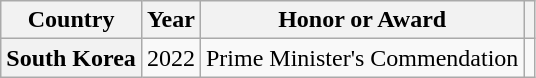<table class="wikitable plainrowheaders sortable" style="margin-right: 0;">
<tr>
<th scope="col">Country</th>
<th scope="col">Year</th>
<th scope="col">Honor or Award</th>
<th scope="col" class="unsortable"></th>
</tr>
<tr>
<th scope="row">South Korea</th>
<td style="text-align:center">2022</td>
<td>Prime Minister's Commendation</td>
<td style="text-align:center"></td>
</tr>
</table>
